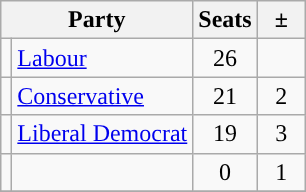<table class="sortable wikitable">
<tr>
<th colspan="2">Party</th>
<th>Seats</th>
<th>  ±  </th>
</tr>
<tr>
<td style="background-color: "></td>
<td><a href='#'>Labour</a></td>
<td align="center">26</td>
<td align="center"></td>
</tr>
<tr>
<td style="background-color: "></td>
<td><a href='#'>Conservative</a></td>
<td align="center">21</td>
<td align="center">2</td>
</tr>
<tr>
<td style="background-color: "></td>
<td><a href='#'>Liberal Democrat</a></td>
<td align="center">19</td>
<td align="center">3</td>
</tr>
<tr>
<td style="background-color: "></td>
<td><a href='#'></a></td>
<td align="center">0</td>
<td align="center">1</td>
</tr>
<tr>
</tr>
</table>
